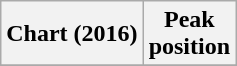<table class="wikitable sortable plainrowheaders">
<tr>
<th>Chart (2016)</th>
<th>Peak<br>position</th>
</tr>
<tr>
</tr>
</table>
